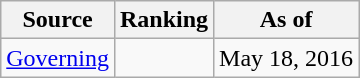<table class="wikitable">
<tr>
<th>Source</th>
<th>Ranking</th>
<th>As of</th>
</tr>
<tr>
<td><a href='#'>Governing</a></td>
<td></td>
<td>May 18, 2016</td>
</tr>
</table>
